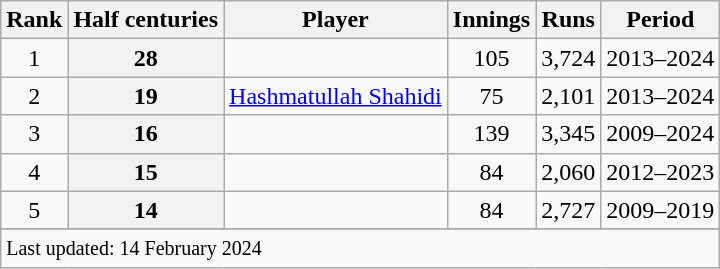<table class="wikitable plainrowheaders sortable">
<tr>
<th scope=col>Rank</th>
<th scope=col>Half centuries</th>
<th scope=col>Player</th>
<th scope=col>Innings</th>
<th scope=col>Runs</th>
<th scope=col>Period</th>
</tr>
<tr>
<td align=center>1</td>
<th scope=row style="text-align:center;"><strong>28</strong></th>
<td></td>
<td align=center>105</td>
<td align=center>3,724</td>
<td>2013–2024</td>
</tr>
<tr>
<td align="center">2</td>
<th scope="row" style="text-align:center;"><strong>19</strong></th>
<td><a href='#'>Hashmatullah Shahidi</a></td>
<td align="center">75</td>
<td align="center">2,101</td>
<td>2013–2024</td>
</tr>
<tr>
<td align="center">3</td>
<th scope="row" style="text-align:center;"><strong>16</strong></th>
<td></td>
<td align="center">139</td>
<td align="center">3,345</td>
<td>2009–2024</td>
</tr>
<tr>
<td align="center">4</td>
<th scope="row" style="text-align:center;"><strong>15</strong></th>
<td></td>
<td align="center">84</td>
<td align="center">2,060</td>
<td>2012–2023</td>
</tr>
<tr>
<td align="center">5</td>
<th scope="row" style="text-align:center;"><strong>14</strong></th>
<td></td>
<td align="center">84</td>
<td align="center">2,727</td>
<td>2009–2019</td>
</tr>
<tr>
</tr>
<tr class=sortbottom>
<td colspan=6><small>Last updated: 14 February 2024</small></td>
</tr>
</table>
